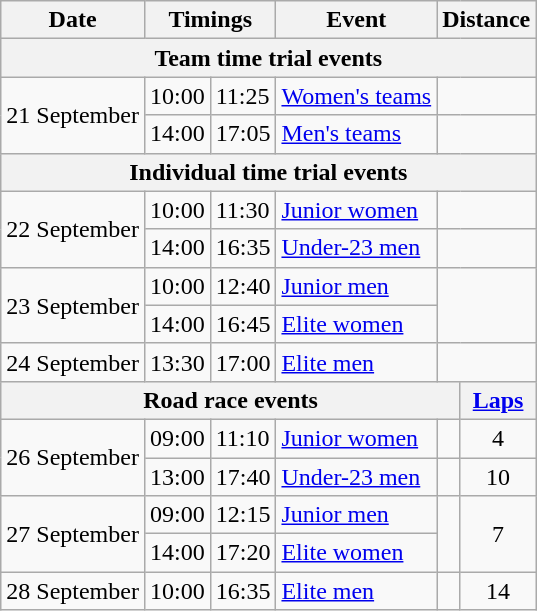<table class="wikitable" text-align:left;">
<tr>
<th>Date</th>
<th colspan=2>Timings</th>
<th>Event</th>
<th colspan=2>Distance</th>
</tr>
<tr>
<th colspan=6>Team time trial events</th>
</tr>
<tr>
<td rowspan=2>21 September</td>
<td>10:00</td>
<td>11:25</td>
<td><a href='#'>Women's teams</a></td>
<td colspan=2></td>
</tr>
<tr>
<td>14:00</td>
<td>17:05</td>
<td><a href='#'>Men's teams</a></td>
<td colspan=2></td>
</tr>
<tr>
<th colspan=6>Individual time trial events</th>
</tr>
<tr>
<td rowspan=2>22 September</td>
<td>10:00</td>
<td>11:30</td>
<td><a href='#'>Junior women</a></td>
<td colspan=2></td>
</tr>
<tr>
<td>14:00</td>
<td>16:35</td>
<td><a href='#'>Under-23 men</a></td>
<td colspan=2></td>
</tr>
<tr>
<td rowspan=2>23 September</td>
<td>10:00</td>
<td>12:40</td>
<td><a href='#'>Junior men</a></td>
<td colspan=2 rowspan=2></td>
</tr>
<tr>
<td>14:00</td>
<td>16:45</td>
<td><a href='#'>Elite women</a></td>
</tr>
<tr>
<td>24 September</td>
<td>13:30</td>
<td>17:00</td>
<td><a href='#'>Elite men</a></td>
<td colspan=2></td>
</tr>
<tr>
<th colspan=5>Road race events</th>
<th colspan=5><a href='#'>Laps</a></th>
</tr>
<tr>
<td rowspan=2>26 September</td>
<td>09:00</td>
<td>11:10</td>
<td><a href='#'>Junior women</a></td>
<td></td>
<td align=center>4</td>
</tr>
<tr>
<td>13:00</td>
<td>17:40</td>
<td><a href='#'>Under-23 men</a></td>
<td></td>
<td align=center>10</td>
</tr>
<tr>
<td rowspan=2>27 September</td>
<td>09:00</td>
<td>12:15</td>
<td><a href='#'>Junior men</a></td>
<td rowspan=2></td>
<td rowspan=2 align=center>7</td>
</tr>
<tr>
<td>14:00</td>
<td>17:20</td>
<td><a href='#'>Elite women</a></td>
</tr>
<tr>
<td>28 September</td>
<td>10:00</td>
<td>16:35</td>
<td><a href='#'>Elite men</a></td>
<td></td>
<td align=center>14</td>
</tr>
</table>
